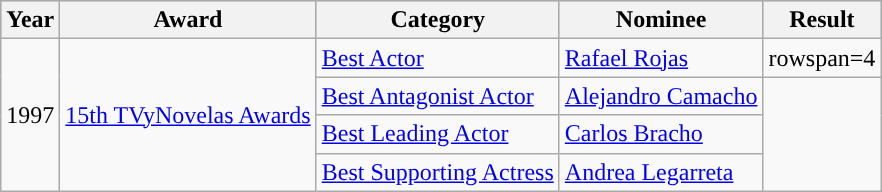<table class="wikitable">
<tr style="background:#b0c4de;">
<th>Year</th>
<th>Award</th>
<th>Category</th>
<th>Nominee</th>
<th>Result</th>
</tr>
<tr>
<td rowspan=4>1997</td>
<td rowspan=4><a href='#'>15th TVyNovelas Awards</a></td>
<td><a href='#'>Best Actor</a></td>
<td><a href='#'>Rafael Rojas</a></td>
<td>rowspan=4 </td>
</tr>
<tr>
<td><a href='#'>Best Antagonist Actor</a></td>
<td><a href='#'>Alejandro Camacho</a></td>
</tr>
<tr>
<td><a href='#'>Best Leading Actor</a></td>
<td><a href='#'>Carlos Bracho</a></td>
</tr>
<tr>
<td><a href='#'>Best Supporting Actress</a></td>
<td><a href='#'>Andrea Legarreta</a></td>
</tr>
</table>
